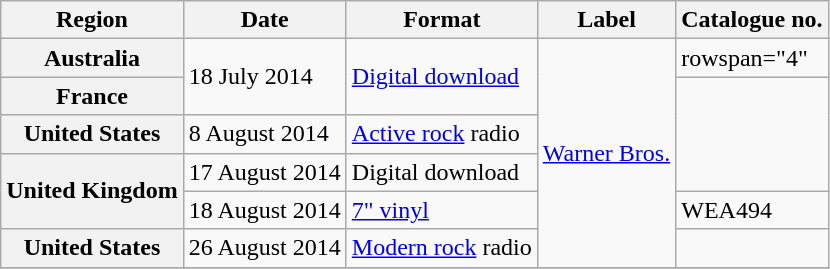<table class="wikitable sortable plainrowheaders">
<tr>
<th scope="col">Region</th>
<th scope="col">Date</th>
<th scope="col">Format</th>
<th scope="col">Label</th>
<th scope="col" class="unsortable">Catalogue no.</th>
</tr>
<tr>
<th scope="row">Australia</th>
<td rowspan="2">18 July 2014</td>
<td rowspan="2"><a href='#'>Digital download</a></td>
<td rowspan="6"><a href='#'>Warner Bros.</a></td>
<td>rowspan="4" </td>
</tr>
<tr>
<th scope="row">France</th>
</tr>
<tr>
<th scope="row">United States</th>
<td>8 August 2014</td>
<td><a href='#'>Active rock</a> radio</td>
</tr>
<tr>
<th scope="row" rowspan="2">United Kingdom</th>
<td>17 August 2014</td>
<td>Digital download</td>
</tr>
<tr>
<td>18 August 2014</td>
<td><a href='#'>7" vinyl</a></td>
<td>WEA494</td>
</tr>
<tr>
<th scope="row">United States</th>
<td>26 August 2014</td>
<td><a href='#'>Modern rock</a> radio</td>
<td></td>
</tr>
<tr>
</tr>
</table>
